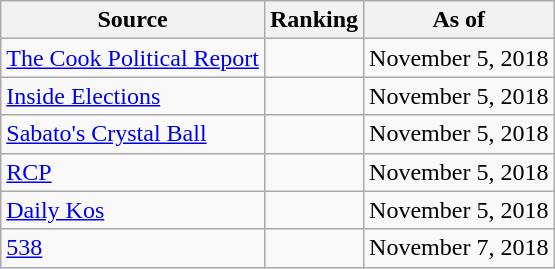<table class="wikitable" style="text-align:center">
<tr>
<th>Source</th>
<th>Ranking</th>
<th>As of</th>
</tr>
<tr>
<td align=left><a href='#'>The Cook Political Report</a></td>
<td></td>
<td>November 5, 2018</td>
</tr>
<tr>
<td align=left><a href='#'>Inside Elections</a></td>
<td></td>
<td>November 5, 2018</td>
</tr>
<tr>
<td align=left><a href='#'>Sabato's Crystal Ball</a></td>
<td></td>
<td>November 5, 2018</td>
</tr>
<tr>
<td align="left"><a href='#'>RCP</a></td>
<td></td>
<td>November 5, 2018</td>
</tr>
<tr>
<td align="left"><a href='#'>Daily Kos</a></td>
<td></td>
<td>November 5, 2018</td>
</tr>
<tr>
<td align="left"><a href='#'>538</a></td>
<td></td>
<td>November 7, 2018</td>
</tr>
</table>
